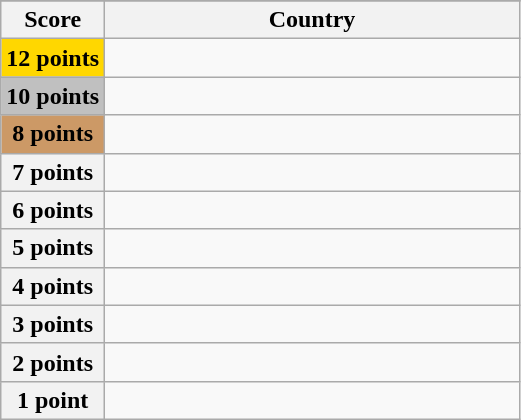<table class="wikitable">
<tr>
</tr>
<tr>
<th scope="col" width="20%">Score</th>
<th scope="col">Country</th>
</tr>
<tr>
<th scope="row" style="background:gold">12 points</th>
<td></td>
</tr>
<tr>
<th scope="row" style="background:silver">10 points</th>
<td></td>
</tr>
<tr>
<th scope="row" style="background:#CC9966">8 points</th>
<td></td>
</tr>
<tr>
<th scope="row">7 points</th>
<td></td>
</tr>
<tr>
<th scope="row">6 points</th>
<td></td>
</tr>
<tr>
<th scope="row">5 points</th>
<td></td>
</tr>
<tr>
<th scope="row">4 points</th>
<td></td>
</tr>
<tr>
<th scope="row">3 points</th>
<td></td>
</tr>
<tr>
<th scope="row">2 points</th>
<td></td>
</tr>
<tr>
<th scope="row">1 point</th>
<td></td>
</tr>
</table>
